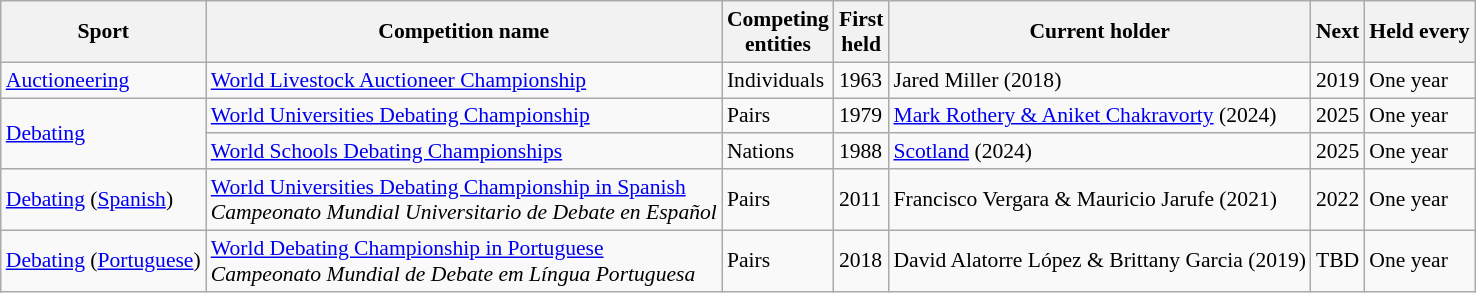<table style="font-size:90%;" class="wikitable sortable">
<tr>
<th>Sport</th>
<th>Competition name</th>
<th>Competing <br> entities</th>
<th>First <br> held</th>
<th>Current holder</th>
<th>Next</th>
<th>Held every</th>
</tr>
<tr>
<td><a href='#'>Auctioneering</a></td>
<td><a href='#'>World Livestock Auctioneer Championship</a></td>
<td>Individuals</td>
<td>1963</td>
<td> Jared Miller (2018)</td>
<td>2019</td>
<td>One year</td>
</tr>
<tr>
<td rowspan="2"><a href='#'>Debating</a></td>
<td><a href='#'>World Universities Debating Championship</a></td>
<td>Pairs</td>
<td>1979</td>
<td> <a href='#'>Mark Rothery & Aniket Chakravorty</a> (2024)</td>
<td>2025</td>
<td>One year</td>
</tr>
<tr>
<td><a href='#'>World Schools Debating Championships</a></td>
<td>Nations</td>
<td>1988</td>
<td> <a href='#'>Scotland</a> (2024)</td>
<td>2025</td>
<td>One year</td>
</tr>
<tr>
<td><a href='#'>Debating</a> (<a href='#'>Spanish</a>)</td>
<td><a href='#'>World Universities Debating Championship in Spanish</a> <br> <em>Campeonato Mundial Universitario de Debate en Español</em></td>
<td>Pairs</td>
<td>2011</td>
<td> Francisco Vergara & Mauricio Jarufe (2021)</td>
<td>2022</td>
<td>One year</td>
</tr>
<tr>
<td><a href='#'>Debating</a> (<a href='#'>Portuguese</a>)</td>
<td><a href='#'>World Debating Championship in Portuguese</a> <br> <em>Campeonato Mundial de Debate em Língua Portuguesa</em></td>
<td>Pairs</td>
<td>2018</td>
<td> David Alatorre López &  Brittany Garcia (2019)</td>
<td>TBD</td>
<td>One year</td>
</tr>
</table>
